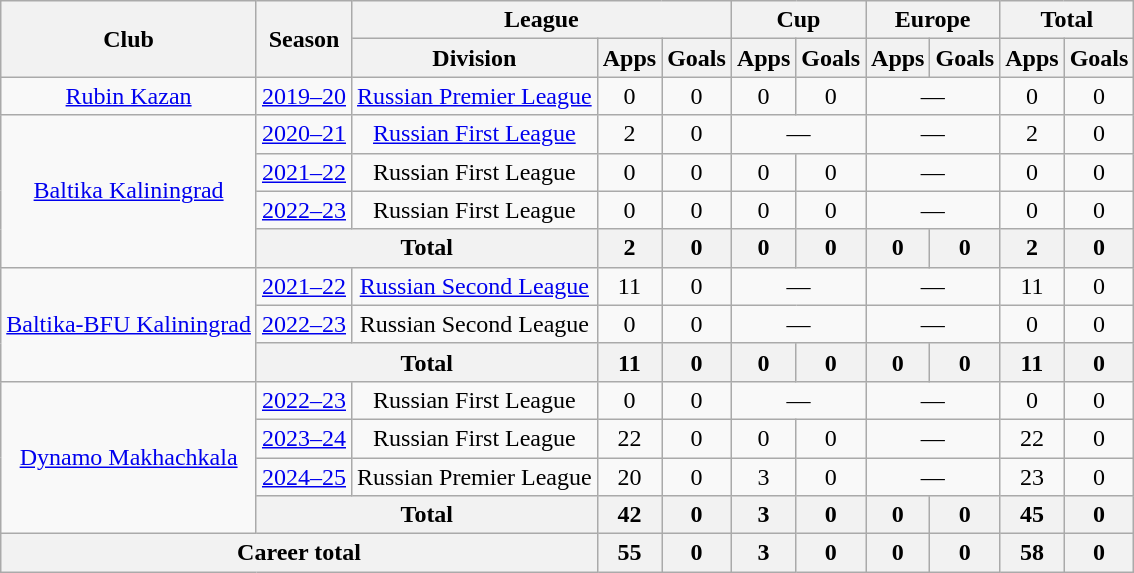<table class="wikitable" style="text-align: center;">
<tr>
<th rowspan="2">Club</th>
<th rowspan="2">Season</th>
<th colspan="3">League</th>
<th colspan="2">Cup</th>
<th colspan="2">Europe</th>
<th colspan="2">Total</th>
</tr>
<tr>
<th>Division</th>
<th>Apps</th>
<th>Goals</th>
<th>Apps</th>
<th>Goals</th>
<th>Apps</th>
<th>Goals</th>
<th>Apps</th>
<th>Goals</th>
</tr>
<tr>
<td><a href='#'>Rubin Kazan</a></td>
<td><a href='#'>2019–20</a></td>
<td><a href='#'>Russian Premier League</a></td>
<td>0</td>
<td>0</td>
<td>0</td>
<td>0</td>
<td colspan="2">—</td>
<td>0</td>
<td>0</td>
</tr>
<tr>
<td rowspan="4"><a href='#'>Baltika Kaliningrad</a></td>
<td><a href='#'>2020–21</a></td>
<td><a href='#'>Russian First League</a></td>
<td>2</td>
<td>0</td>
<td colspan="2">—</td>
<td colspan="2">—</td>
<td>2</td>
<td>0</td>
</tr>
<tr>
<td><a href='#'>2021–22</a></td>
<td>Russian First League</td>
<td>0</td>
<td>0</td>
<td>0</td>
<td>0</td>
<td colspan="2">—</td>
<td>0</td>
<td>0</td>
</tr>
<tr>
<td><a href='#'>2022–23</a></td>
<td>Russian First League</td>
<td>0</td>
<td>0</td>
<td>0</td>
<td>0</td>
<td colspan="2">—</td>
<td>0</td>
<td>0</td>
</tr>
<tr>
<th colspan=2>Total</th>
<th>2</th>
<th>0</th>
<th>0</th>
<th>0</th>
<th>0</th>
<th>0</th>
<th>2</th>
<th>0</th>
</tr>
<tr>
<td rowspan="3"><a href='#'>Baltika-BFU Kaliningrad</a></td>
<td><a href='#'>2021–22</a></td>
<td><a href='#'>Russian Second League</a></td>
<td>11</td>
<td>0</td>
<td colspan="2">—</td>
<td colspan="2">—</td>
<td>11</td>
<td>0</td>
</tr>
<tr>
<td><a href='#'>2022–23</a></td>
<td>Russian Second League</td>
<td>0</td>
<td>0</td>
<td colspan="2">—</td>
<td colspan="2">—</td>
<td>0</td>
<td>0</td>
</tr>
<tr>
<th colspan=2>Total</th>
<th>11</th>
<th>0</th>
<th>0</th>
<th>0</th>
<th>0</th>
<th>0</th>
<th>11</th>
<th>0</th>
</tr>
<tr>
<td rowspan="4"><a href='#'>Dynamo Makhachkala</a></td>
<td><a href='#'>2022–23</a></td>
<td>Russian First League</td>
<td>0</td>
<td>0</td>
<td colspan="2">—</td>
<td colspan="2">—</td>
<td>0</td>
<td>0</td>
</tr>
<tr>
<td><a href='#'>2023–24</a></td>
<td>Russian First League</td>
<td>22</td>
<td>0</td>
<td>0</td>
<td>0</td>
<td colspan="2">—</td>
<td>22</td>
<td>0</td>
</tr>
<tr>
<td><a href='#'>2024–25</a></td>
<td>Russian Premier League</td>
<td>20</td>
<td>0</td>
<td>3</td>
<td>0</td>
<td colspan="2">—</td>
<td>23</td>
<td>0</td>
</tr>
<tr>
<th colspan="2">Total</th>
<th>42</th>
<th>0</th>
<th>3</th>
<th>0</th>
<th>0</th>
<th>0</th>
<th>45</th>
<th>0</th>
</tr>
<tr>
<th colspan="3">Career total</th>
<th>55</th>
<th>0</th>
<th>3</th>
<th>0</th>
<th>0</th>
<th>0</th>
<th>58</th>
<th>0</th>
</tr>
</table>
